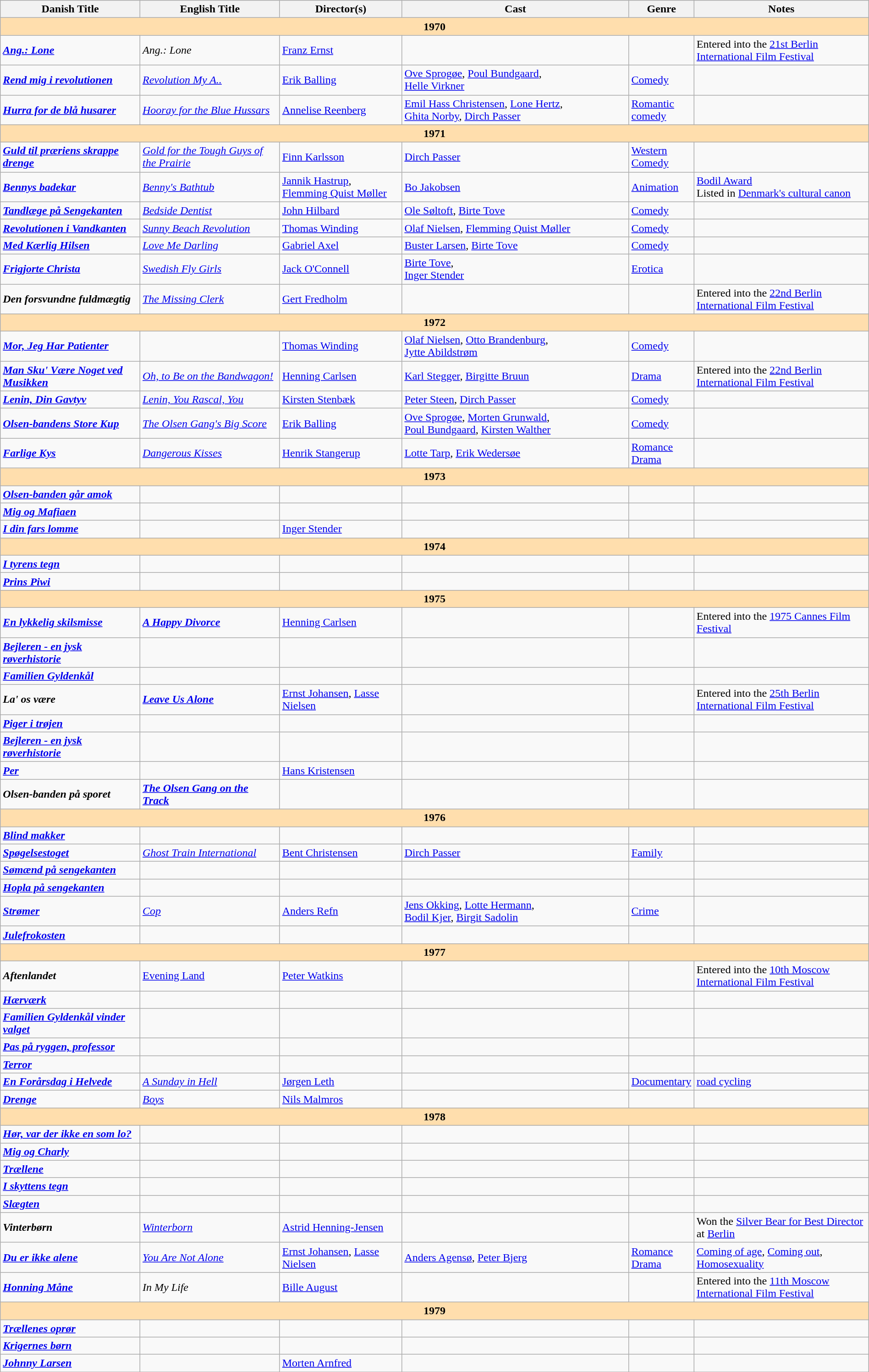<table class="wikitable" width= "100%">
<tr>
<th width=16%>Danish Title</th>
<th width=16%>English Title</th>
<th width=14%>Director(s)</th>
<th width=26%>Cast</th>
<th width=6%>Genre</th>
<th width=20%>Notes</th>
</tr>
<tr>
<td colspan="7" style="text-align:center; background:#ffdead;"><strong>1970</strong></td>
</tr>
<tr>
<td><strong><em><a href='#'>Ang.: Lone</a></em></strong></td>
<td><em>Ang.: Lone</em></td>
<td><a href='#'>Franz Ernst</a></td>
<td></td>
<td></td>
<td>Entered into the <a href='#'>21st Berlin International Film Festival</a></td>
</tr>
<tr>
<td><strong><em><a href='#'>Rend mig i revolutionen</a></em></strong></td>
<td><em><a href='#'>Revolution My A..</a></em></td>
<td><a href='#'>Erik Balling</a></td>
<td><a href='#'>Ove Sprogøe</a>, <a href='#'>Poul Bundgaard</a>, <br><a href='#'>Helle Virkner</a></td>
<td><a href='#'>Comedy</a></td>
<td></td>
</tr>
<tr>
<td><strong><em><a href='#'>Hurra for de blå husarer</a></em></strong></td>
<td><em><a href='#'>Hooray for the Blue Hussars</a></em></td>
<td><a href='#'>Annelise Reenberg</a></td>
<td><a href='#'>Emil Hass Christensen</a>, <a href='#'>Lone Hertz</a>, <br><a href='#'>Ghita Norby</a>, <a href='#'>Dirch Passer</a></td>
<td><a href='#'>Romantic comedy</a></td>
<td></td>
</tr>
<tr>
<td colspan="7" style="text-align:center; background:#ffdead;"><strong>1971</strong></td>
</tr>
<tr>
<td><strong><em><a href='#'>Guld til præriens skrappe drenge</a></em></strong></td>
<td><em><a href='#'>Gold for the Tough Guys of the Prairie</a></em></td>
<td><a href='#'>Finn Karlsson</a></td>
<td><a href='#'>Dirch Passer</a></td>
<td><a href='#'>Western</a> <a href='#'>Comedy</a></td>
<td></td>
</tr>
<tr>
<td><strong><em><a href='#'>Bennys badekar</a></em></strong></td>
<td><em><a href='#'>Benny's Bathtub</a></em></td>
<td><a href='#'>Jannik Hastrup</a>, <br><a href='#'>Flemming Quist Møller</a></td>
<td><a href='#'>Bo Jakobsen</a></td>
<td><a href='#'>Animation</a></td>
<td><a href='#'>Bodil Award</a><br>Listed in <a href='#'>Denmark's cultural canon</a></td>
</tr>
<tr>
<td><strong><em><a href='#'>Tandlæge på Sengekanten</a></em></strong></td>
<td><em><a href='#'>Bedside Dentist</a></em></td>
<td><a href='#'>John Hilbard</a></td>
<td><a href='#'>Ole Søltoft</a>, <a href='#'>Birte Tove</a></td>
<td><a href='#'>Comedy</a></td>
<td></td>
</tr>
<tr>
<td><strong><em><a href='#'>Revolutionen i Vandkanten</a></em></strong></td>
<td><em><a href='#'>Sunny Beach Revolution</a></em></td>
<td><a href='#'>Thomas Winding</a></td>
<td><a href='#'>Olaf Nielsen</a>, <a href='#'>Flemming Quist Møller</a></td>
<td><a href='#'>Comedy</a></td>
<td></td>
</tr>
<tr>
<td><strong><em><a href='#'>Med Kærlig Hilsen</a></em></strong></td>
<td><em><a href='#'>Love Me Darling</a></em></td>
<td><a href='#'>Gabriel Axel</a></td>
<td><a href='#'>Buster Larsen</a>, <a href='#'>Birte Tove</a></td>
<td><a href='#'>Comedy</a></td>
<td></td>
</tr>
<tr>
<td><strong><em><a href='#'>Frigjorte Christa</a></em></strong></td>
<td><em><a href='#'>Swedish Fly Girls</a></em></td>
<td><a href='#'>Jack O'Connell</a></td>
<td><a href='#'>Birte Tove</a>,<br> <a href='#'>Inger Stender</a></td>
<td><a href='#'>Erotica</a></td>
<td></td>
</tr>
<tr>
<td><strong><em>Den forsvundne fuldmægtig</em></strong></td>
<td><em><a href='#'>The Missing Clerk</a></em></td>
<td><a href='#'>Gert Fredholm</a></td>
<td></td>
<td></td>
<td>Entered into the <a href='#'>22nd Berlin International Film Festival</a></td>
</tr>
<tr>
<td colspan="7" style="text-align:center; background:#ffdead;"><strong>1972</strong></td>
</tr>
<tr>
<td><strong><em><a href='#'>Mor, Jeg Har Patienter</a></em></strong></td>
<td></td>
<td><a href='#'>Thomas Winding</a></td>
<td><a href='#'>Olaf Nielsen</a>, <a href='#'>Otto Brandenburg</a>, <br><a href='#'>Jytte Abildstrøm</a></td>
<td><a href='#'>Comedy</a></td>
<td></td>
</tr>
<tr>
<td><strong><em><a href='#'>Man Sku' Være Noget ved Musikken</a></em></strong></td>
<td><em><a href='#'>Oh, to Be on the Bandwagon!</a></em></td>
<td><a href='#'>Henning Carlsen</a></td>
<td><a href='#'>Karl Stegger</a>, <a href='#'>Birgitte Bruun</a></td>
<td><a href='#'>Drama</a></td>
<td>Entered into the <a href='#'>22nd Berlin International Film Festival</a></td>
</tr>
<tr>
<td><strong><em><a href='#'>Lenin, Din Gavtyv</a></em></strong></td>
<td><em><a href='#'>Lenin, You Rascal, You</a></em></td>
<td><a href='#'>Kirsten Stenbæk</a></td>
<td><a href='#'>Peter Steen</a>, <a href='#'>Dirch Passer</a></td>
<td><a href='#'>Comedy</a></td>
<td></td>
</tr>
<tr>
<td><strong><em><a href='#'>Olsen-bandens Store Kup</a></em></strong></td>
<td><em><a href='#'>The Olsen Gang's Big Score</a></em></td>
<td><a href='#'>Erik Balling</a></td>
<td><a href='#'>Ove Sprogøe</a>, <a href='#'>Morten Grunwald</a>,<br><a href='#'>Poul Bundgaard</a>, <a href='#'>Kirsten Walther</a></td>
<td><a href='#'>Comedy</a></td>
<td></td>
</tr>
<tr>
<td><strong><em><a href='#'>Farlige Kys</a></em></strong></td>
<td><em><a href='#'>Dangerous Kisses</a></em></td>
<td><a href='#'>Henrik Stangerup</a></td>
<td><a href='#'>Lotte Tarp</a>, <a href='#'>Erik Wedersøe</a></td>
<td><a href='#'>Romance</a> <a href='#'>Drama</a></td>
<td></td>
</tr>
<tr>
<td colspan="7" style="text-align:center; background:#ffdead;"><strong>1973</strong></td>
</tr>
<tr>
<td><strong><em><a href='#'>Olsen-banden går amok</a></em></strong></td>
<td></td>
<td></td>
<td></td>
<td></td>
<td></td>
</tr>
<tr>
<td><strong><em><a href='#'>Mig og Mafiaen</a></em></strong></td>
<td></td>
<td></td>
<td></td>
<td></td>
<td></td>
</tr>
<tr>
<td><strong><em><a href='#'>I din fars lomme</a></em></strong></td>
<td></td>
<td><a href='#'>Inger Stender</a></td>
<td></td>
<td></td>
<td></td>
</tr>
<tr>
<td colspan="7" style="text-align:center; background:#ffdead;"><strong>1974</strong></td>
</tr>
<tr>
<td><strong><em><a href='#'>I tyrens tegn</a></em></strong></td>
<td></td>
<td></td>
<td></td>
<td></td>
<td></td>
</tr>
<tr>
<td><strong><em><a href='#'>Prins Piwi</a></em></strong></td>
<td></td>
<td></td>
<td></td>
<td></td>
<td></td>
</tr>
<tr>
<td colspan="7" style="text-align:center; background:#ffdead;"><strong>1975</strong></td>
</tr>
<tr>
<td><strong><em><a href='#'>En lykkelig skilsmisse</a></em></strong></td>
<td><strong><em><a href='#'>A Happy Divorce</a></em></strong></td>
<td><a href='#'>Henning Carlsen</a></td>
<td></td>
<td></td>
<td>Entered into the <a href='#'>1975 Cannes Film Festival</a></td>
</tr>
<tr>
<td><strong><em><a href='#'>Bejleren - en jysk røverhistorie</a></em></strong></td>
<td></td>
<td></td>
<td></td>
<td></td>
<td></td>
</tr>
<tr>
<td><strong><em><a href='#'>Familien Gyldenkål</a></em></strong></td>
<td></td>
<td></td>
<td></td>
<td></td>
<td></td>
</tr>
<tr>
<td><strong><em>La' os være</em></strong></td>
<td><strong><em><a href='#'>Leave Us Alone</a></em></strong></td>
<td><a href='#'>Ernst Johansen</a>, <a href='#'>Lasse Nielsen</a></td>
<td></td>
<td></td>
<td>Entered into the <a href='#'>25th Berlin International Film Festival</a></td>
</tr>
<tr>
<td><strong><em><a href='#'>Piger i trøjen</a></em></strong></td>
<td></td>
<td></td>
<td></td>
<td></td>
<td></td>
</tr>
<tr>
<td><strong><em><a href='#'>Bejleren - en jysk røverhistorie</a></em></strong></td>
<td></td>
<td></td>
<td></td>
<td></td>
<td></td>
</tr>
<tr>
<td><strong><em><a href='#'>Per</a></em></strong></td>
<td></td>
<td><a href='#'>Hans Kristensen</a></td>
<td></td>
<td></td>
<td></td>
</tr>
<tr>
<td><strong><em>Olsen-banden på sporet</em></strong></td>
<td><strong><em><a href='#'>The Olsen Gang on the Track</a></em></strong></td>
<td></td>
<td></td>
<td></td>
<td></td>
</tr>
<tr>
<td colspan="7" style="text-align:center; background:#ffdead;"><strong>1976</strong></td>
</tr>
<tr>
<td><strong><em><a href='#'>Blind makker</a></em></strong></td>
<td></td>
<td></td>
<td></td>
<td></td>
<td></td>
</tr>
<tr>
<td><strong><em><a href='#'>Spøgelsestoget</a></em></strong></td>
<td><em><a href='#'>Ghost Train International</a></em></td>
<td><a href='#'>Bent Christensen</a></td>
<td><a href='#'>Dirch Passer</a></td>
<td><a href='#'>Family</a></td>
<td></td>
</tr>
<tr>
<td><strong><em><a href='#'>Sømænd på sengekanten</a></em></strong></td>
<td></td>
<td></td>
<td></td>
<td></td>
<td></td>
</tr>
<tr>
<td><strong><em><a href='#'>Hopla på sengekanten</a></em></strong></td>
<td></td>
<td></td>
<td></td>
<td></td>
<td></td>
</tr>
<tr>
<td><strong><em><a href='#'>Strømer</a></em></strong></td>
<td><em><a href='#'>Cop</a></em></td>
<td><a href='#'>Anders Refn</a></td>
<td><a href='#'>Jens Okking</a>, <a href='#'>Lotte Hermann</a>, <br><a href='#'>Bodil Kjer</a>, <a href='#'>Birgit Sadolin</a></td>
<td><a href='#'>Crime</a></td>
<td></td>
</tr>
<tr>
<td><strong><em><a href='#'>Julefrokosten</a></em></strong></td>
<td></td>
<td></td>
<td></td>
<td></td>
<td></td>
</tr>
<tr>
<td colspan="7" style="text-align:center; background:#ffdead;"><strong>1977</strong></td>
</tr>
<tr>
<td><strong><em>Aftenlandet</em></strong></td>
<td><a href='#'>Evening Land</a></td>
<td><a href='#'>Peter Watkins</a></td>
<td></td>
<td></td>
<td>Entered into the <a href='#'>10th Moscow International Film Festival</a></td>
</tr>
<tr>
<td><strong><em><a href='#'>Hærværk</a></em></strong></td>
<td></td>
<td></td>
<td></td>
<td></td>
<td></td>
</tr>
<tr>
<td><strong><em><a href='#'>Familien Gyldenkål vinder valget</a></em></strong></td>
<td></td>
<td></td>
<td></td>
<td></td>
<td></td>
</tr>
<tr>
<td><strong><em><a href='#'>Pas på ryggen, professor</a></em></strong></td>
<td></td>
<td></td>
<td></td>
<td></td>
<td></td>
</tr>
<tr>
<td><strong><em><a href='#'>Terror</a></em></strong></td>
<td></td>
<td></td>
<td></td>
<td></td>
<td></td>
</tr>
<tr>
<td><strong><em><a href='#'>En Forårsdag i Helvede</a></em></strong></td>
<td><em><a href='#'>A Sunday in Hell</a></em></td>
<td><a href='#'>Jørgen Leth</a></td>
<td></td>
<td><a href='#'>Documentary</a></td>
<td><a href='#'>road cycling</a></td>
</tr>
<tr>
<td><strong><em><a href='#'>Drenge</a></em></strong></td>
<td><em><a href='#'>Boys</a></em></td>
<td><a href='#'>Nils Malmros</a></td>
<td></td>
<td></td>
<td></td>
</tr>
<tr>
<td colspan="7" style="text-align:center; background:#ffdead;"><strong>1978</strong></td>
</tr>
<tr>
<td><strong><em><a href='#'>Hør, var der ikke en som lo?</a></em></strong></td>
<td></td>
<td></td>
<td></td>
<td></td>
<td></td>
</tr>
<tr>
<td><strong><em><a href='#'>Mig og Charly</a></em></strong></td>
<td></td>
<td></td>
<td></td>
<td></td>
<td></td>
</tr>
<tr>
<td><strong><em><a href='#'>Trællene</a></em></strong></td>
<td></td>
<td></td>
<td></td>
<td></td>
<td></td>
</tr>
<tr>
<td><strong><em><a href='#'>I skyttens tegn</a></em></strong></td>
<td></td>
<td></td>
<td></td>
<td></td>
<td></td>
</tr>
<tr>
<td><strong><em><a href='#'>Slægten</a></em></strong></td>
<td></td>
<td></td>
<td></td>
<td></td>
<td></td>
</tr>
<tr>
<td><strong><em>Vinterbørn</em></strong></td>
<td><em><a href='#'>Winterborn</a></em></td>
<td><a href='#'>Astrid Henning-Jensen</a></td>
<td></td>
<td></td>
<td>Won the <a href='#'>Silver Bear for Best Director</a> at <a href='#'>Berlin</a></td>
</tr>
<tr>
<td><strong><em><a href='#'>Du er ikke alene</a></em></strong></td>
<td><em><a href='#'>You Are Not Alone</a></em></td>
<td><a href='#'>Ernst Johansen</a>, <a href='#'>Lasse Nielsen</a></td>
<td><a href='#'>Anders Agensø</a>, <a href='#'>Peter Bjerg</a></td>
<td><a href='#'>Romance</a> <a href='#'>Drama</a></td>
<td><a href='#'>Coming of age</a>, <a href='#'>Coming out</a>, <a href='#'>Homosexuality</a></td>
</tr>
<tr>
<td><strong><em><a href='#'>Honning Måne</a></em></strong></td>
<td><em>In My Life</em></td>
<td><a href='#'>Bille August</a></td>
<td></td>
<td></td>
<td>Entered into the <a href='#'>11th Moscow International Film Festival</a></td>
</tr>
<tr>
<td colspan="7" style="text-align:center; background:#ffdead;"><strong>1979</strong></td>
</tr>
<tr>
<td><strong><em><a href='#'>Trællenes oprør</a></em></strong></td>
<td></td>
<td></td>
<td></td>
<td></td>
<td></td>
</tr>
<tr>
<td><strong><em><a href='#'>Krigernes børn</a></em></strong></td>
<td></td>
<td></td>
<td></td>
<td></td>
<td></td>
</tr>
<tr>
<td><strong><em><a href='#'>Johnny Larsen</a></em></strong></td>
<td></td>
<td><a href='#'>Morten Arnfred</a></td>
<td></td>
<td></td>
<td></td>
</tr>
<tr>
</tr>
</table>
